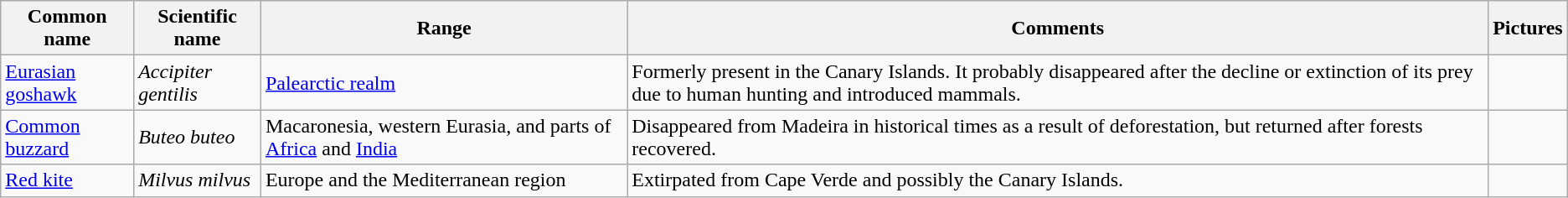<table class="wikitable sortable">
<tr>
<th>Common name</th>
<th>Scientific name</th>
<th>Range</th>
<th class="unsortable">Comments</th>
<th class="unsortable">Pictures</th>
</tr>
<tr>
<td><a href='#'>Eurasian goshawk</a></td>
<td><em>Accipiter gentilis</em></td>
<td><a href='#'>Palearctic realm</a></td>
<td>Formerly present in the Canary Islands. It probably disappeared after the decline or extinction of its prey due to human hunting and introduced mammals.</td>
<td></td>
</tr>
<tr>
<td><a href='#'>Common buzzard</a></td>
<td><em>Buteo buteo</em></td>
<td>Macaronesia, western Eurasia, and parts of <a href='#'>Africa</a> and <a href='#'>India</a></td>
<td>Disappeared from Madeira in historical times as a result of deforestation, but returned after forests recovered.</td>
<td></td>
</tr>
<tr>
<td><a href='#'>Red kite</a></td>
<td><em>Milvus milvus</em></td>
<td>Europe and the Mediterranean region</td>
<td>Extirpated from Cape Verde and possibly the Canary Islands.</td>
<td></td>
</tr>
</table>
